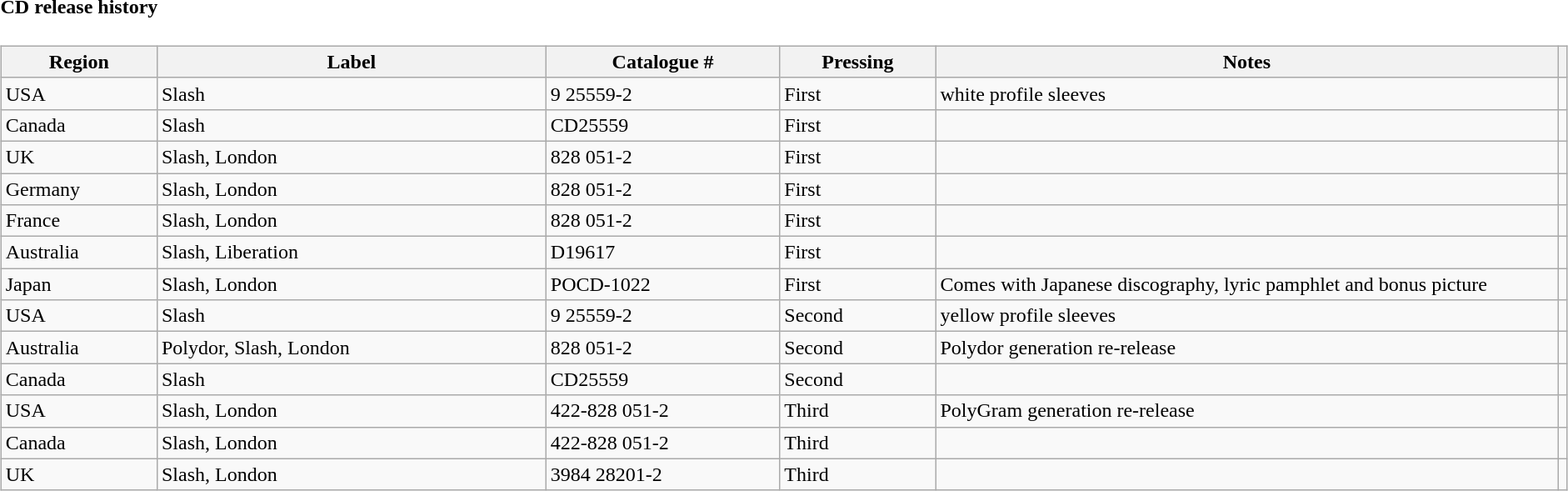<table class="collapsible collapsed">
<tr>
<th width=100% align=left>CD release history</th>
<th width=1px></th>
</tr>
<tr>
<td><br><table class="wikitable sortable" style="margin:0px;">
<tr>
<th width=10%>Region</th>
<th width=25%>Label</th>
<th width=15%>Catalogue #</th>
<th width=10%>Pressing</th>
<th width=40%>Notes</th>
<th width=10px class="unsortable"></th>
</tr>
<tr>
<td>USA</td>
<td>Slash</td>
<td>9 25559-2</td>
<td>First</td>
<td>white profile sleeves</td>
<td></td>
</tr>
<tr>
<td>Canada</td>
<td>Slash</td>
<td>CD25559</td>
<td>First</td>
<td></td>
<td></td>
</tr>
<tr>
<td>UK</td>
<td>Slash, London</td>
<td>828 051-2</td>
<td>First</td>
<td></td>
<td></td>
</tr>
<tr>
<td>Germany</td>
<td>Slash, London</td>
<td>828 051-2</td>
<td>First</td>
<td></td>
<td></td>
</tr>
<tr>
<td>France</td>
<td>Slash, London</td>
<td>828 051-2</td>
<td>First</td>
<td></td>
<td></td>
</tr>
<tr>
<td>Australia</td>
<td>Slash, Liberation</td>
<td>D19617</td>
<td>First</td>
<td></td>
<td></td>
</tr>
<tr>
<td>Japan</td>
<td>Slash, London</td>
<td>POCD-1022</td>
<td>First</td>
<td>Comes with Japanese discography, lyric pamphlet and bonus picture</td>
<td></td>
</tr>
<tr>
<td>USA</td>
<td>Slash</td>
<td>9 25559-2</td>
<td>Second</td>
<td>yellow profile sleeves</td>
<td></td>
</tr>
<tr>
<td>Australia</td>
<td>Polydor, Slash, London</td>
<td>828 051-2</td>
<td>Second</td>
<td>Polydor generation re-release</td>
<td></td>
</tr>
<tr>
<td>Canada</td>
<td>Slash</td>
<td>CD25559</td>
<td>Second</td>
<td></td>
<td></td>
</tr>
<tr>
<td>USA</td>
<td>Slash, London</td>
<td>422-828 051-2</td>
<td>Third</td>
<td>PolyGram generation re-release</td>
<td></td>
</tr>
<tr>
<td>Canada</td>
<td>Slash, London</td>
<td>422-828 051-2</td>
<td>Third</td>
<td></td>
<td></td>
</tr>
<tr>
<td>UK</td>
<td>Slash, London</td>
<td>3984 28201-2</td>
<td>Third</td>
<td></td>
<td></td>
</tr>
</table>
</td>
</tr>
</table>
